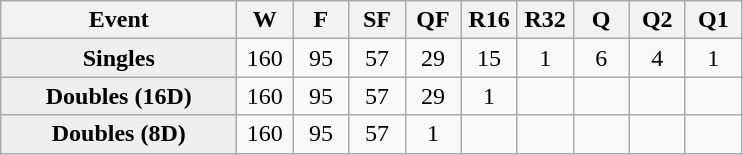<table class="wikitable" style=text-align:center;>
<tr>
<th width=150>Event</th>
<th width=30>W</th>
<th width=30>F</th>
<th width=30>SF</th>
<th width=30>QF</th>
<th width=30>R16</th>
<th width=30>R32</th>
<th width=30>Q</th>
<th width=30>Q2</th>
<th width=30>Q1</th>
</tr>
<tr>
<td style="background:#efefef"><strong>Singles</strong></td>
<td align=center>160</td>
<td>95</td>
<td>57</td>
<td>29</td>
<td>15</td>
<td>1</td>
<td>6</td>
<td>4</td>
<td>1</td>
</tr>
<tr>
<td style="background:#efefef"><strong>Doubles (16D)</strong></td>
<td align=center>160</td>
<td>95</td>
<td>57</td>
<td>29</td>
<td>1</td>
<td></td>
<td></td>
<td></td>
<td></td>
</tr>
<tr>
<td style="background:#efefef"><strong>Doubles (8D)</strong></td>
<td align=center>160</td>
<td>95</td>
<td>57</td>
<td>1</td>
<td></td>
<td></td>
<td></td>
<td></td>
<td></td>
</tr>
</table>
